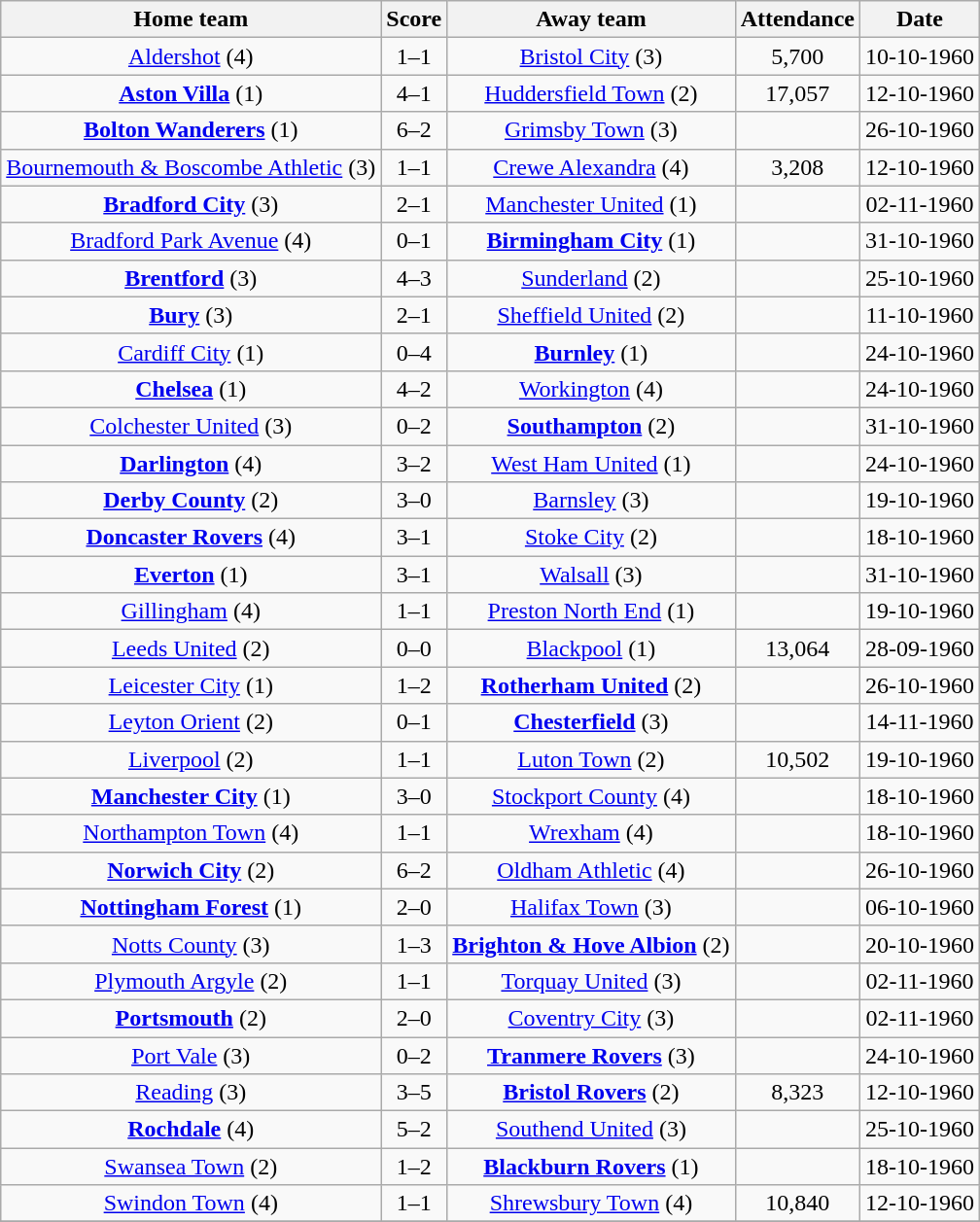<table class="wikitable" style="text-align: center">
<tr>
<th>Home team</th>
<th>Score</th>
<th>Away team</th>
<th>Attendance</th>
<th>Date</th>
</tr>
<tr>
<td><a href='#'>Aldershot</a> (4)</td>
<td>1–1</td>
<td><a href='#'>Bristol City</a> (3)</td>
<td>5,700</td>
<td>10-10-1960</td>
</tr>
<tr>
<td><strong><a href='#'>Aston Villa</a></strong> (1)</td>
<td>4–1</td>
<td><a href='#'>Huddersfield Town</a> (2)</td>
<td>17,057</td>
<td>12-10-1960</td>
</tr>
<tr>
<td><strong><a href='#'>Bolton Wanderers</a></strong> (1)</td>
<td>6–2</td>
<td><a href='#'>Grimsby Town</a> (3)</td>
<td></td>
<td>26-10-1960</td>
</tr>
<tr>
<td><a href='#'>Bournemouth & Boscombe Athletic</a> (3)</td>
<td>1–1</td>
<td><a href='#'>Crewe Alexandra</a> (4)</td>
<td>3,208</td>
<td>12-10-1960</td>
</tr>
<tr>
<td><strong><a href='#'>Bradford City</a></strong> (3)</td>
<td>2–1</td>
<td><a href='#'>Manchester United</a> (1)</td>
<td></td>
<td>02-11-1960</td>
</tr>
<tr>
<td><a href='#'>Bradford Park Avenue</a> (4)</td>
<td>0–1</td>
<td><strong><a href='#'>Birmingham City</a></strong> (1)</td>
<td></td>
<td>31-10-1960</td>
</tr>
<tr>
<td><strong><a href='#'>Brentford</a></strong> (3)</td>
<td>4–3</td>
<td><a href='#'>Sunderland</a> (2)</td>
<td></td>
<td>25-10-1960</td>
</tr>
<tr>
<td><strong><a href='#'>Bury</a></strong> (3)</td>
<td>2–1</td>
<td><a href='#'>Sheffield United</a> (2)</td>
<td></td>
<td>11-10-1960</td>
</tr>
<tr>
<td><a href='#'>Cardiff City</a> (1)</td>
<td>0–4</td>
<td><strong><a href='#'>Burnley</a></strong> (1)</td>
<td></td>
<td>24-10-1960</td>
</tr>
<tr>
<td><strong><a href='#'>Chelsea</a></strong> (1)</td>
<td>4–2</td>
<td><a href='#'>Workington</a> (4)</td>
<td></td>
<td>24-10-1960</td>
</tr>
<tr>
<td><a href='#'>Colchester United</a> (3)</td>
<td>0–2</td>
<td><strong><a href='#'>Southampton</a></strong> (2)</td>
<td></td>
<td>31-10-1960</td>
</tr>
<tr>
<td><strong><a href='#'>Darlington</a></strong> (4)</td>
<td>3–2</td>
<td><a href='#'>West Ham United</a> (1)</td>
<td></td>
<td>24-10-1960</td>
</tr>
<tr>
<td><strong><a href='#'>Derby County</a></strong> (2)</td>
<td>3–0</td>
<td><a href='#'>Barnsley</a> (3)</td>
<td></td>
<td>19-10-1960</td>
</tr>
<tr>
<td><strong><a href='#'>Doncaster Rovers</a></strong> (4)</td>
<td>3–1</td>
<td><a href='#'>Stoke City</a> (2)</td>
<td></td>
<td>18-10-1960</td>
</tr>
<tr>
<td><strong><a href='#'>Everton</a></strong> (1)</td>
<td>3–1</td>
<td><a href='#'>Walsall</a> (3)</td>
<td></td>
<td>31-10-1960</td>
</tr>
<tr>
<td><a href='#'>Gillingham</a> (4)</td>
<td>1–1</td>
<td><a href='#'>Preston North End</a> (1)</td>
<td></td>
<td>19-10-1960</td>
</tr>
<tr>
<td><a href='#'>Leeds United</a> (2)</td>
<td>0–0</td>
<td><a href='#'>Blackpool</a> (1)</td>
<td>13,064</td>
<td>28-09-1960</td>
</tr>
<tr>
<td><a href='#'>Leicester City</a> (1)</td>
<td>1–2</td>
<td><strong><a href='#'>Rotherham United</a></strong> (2)</td>
<td></td>
<td>26-10-1960</td>
</tr>
<tr>
<td><a href='#'>Leyton Orient</a> (2)</td>
<td>0–1</td>
<td><strong><a href='#'>Chesterfield</a></strong> (3)</td>
<td></td>
<td>14-11-1960</td>
</tr>
<tr>
<td><a href='#'>Liverpool</a> (2)</td>
<td>1–1</td>
<td><a href='#'>Luton Town</a> (2)</td>
<td>10,502</td>
<td>19-10-1960</td>
</tr>
<tr>
<td><strong><a href='#'>Manchester City</a></strong> (1)</td>
<td>3–0</td>
<td><a href='#'>Stockport County</a> (4)</td>
<td></td>
<td>18-10-1960</td>
</tr>
<tr>
<td><a href='#'>Northampton Town</a> (4)</td>
<td>1–1</td>
<td><a href='#'>Wrexham</a> (4)</td>
<td></td>
<td>18-10-1960</td>
</tr>
<tr>
<td><strong><a href='#'>Norwich City</a></strong> (2)</td>
<td>6–2</td>
<td><a href='#'>Oldham Athletic</a> (4)</td>
<td></td>
<td>26-10-1960</td>
</tr>
<tr>
<td><strong><a href='#'>Nottingham Forest</a></strong> (1)</td>
<td>2–0</td>
<td><a href='#'>Halifax Town</a> (3)</td>
<td></td>
<td>06-10-1960</td>
</tr>
<tr>
<td><a href='#'>Notts County</a> (3)</td>
<td>1–3</td>
<td><strong><a href='#'>Brighton & Hove Albion</a></strong> (2)</td>
<td></td>
<td>20-10-1960</td>
</tr>
<tr>
<td><a href='#'>Plymouth Argyle</a> (2)</td>
<td>1–1</td>
<td><a href='#'>Torquay United</a> (3)</td>
<td></td>
<td>02-11-1960</td>
</tr>
<tr>
<td><strong><a href='#'>Portsmouth</a></strong> (2)</td>
<td>2–0</td>
<td><a href='#'>Coventry City</a> (3)</td>
<td></td>
<td>02-11-1960</td>
</tr>
<tr>
<td><a href='#'>Port Vale</a> (3)</td>
<td>0–2</td>
<td><strong><a href='#'>Tranmere Rovers</a></strong> (3)</td>
<td></td>
<td>24-10-1960</td>
</tr>
<tr>
<td><a href='#'>Reading</a> (3)</td>
<td>3–5</td>
<td><strong><a href='#'>Bristol Rovers</a></strong> (2)</td>
<td>8,323</td>
<td>12-10-1960</td>
</tr>
<tr>
<td><strong><a href='#'>Rochdale</a></strong> (4)</td>
<td>5–2</td>
<td><a href='#'>Southend United</a> (3)</td>
<td></td>
<td>25-10-1960</td>
</tr>
<tr>
<td><a href='#'>Swansea Town</a> (2)</td>
<td>1–2</td>
<td><strong><a href='#'>Blackburn Rovers</a></strong> (1)</td>
<td></td>
<td>18-10-1960</td>
</tr>
<tr>
<td><a href='#'>Swindon Town</a> (4)</td>
<td>1–1</td>
<td><a href='#'>Shrewsbury Town</a> (4)</td>
<td>10,840</td>
<td>12-10-1960</td>
</tr>
<tr>
</tr>
</table>
